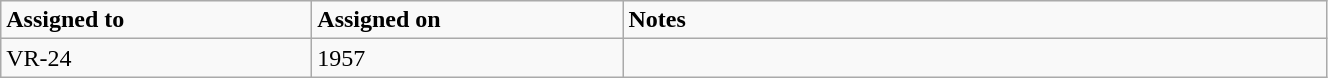<table class="wikitable" style="width: 70%;">
<tr>
<td style="width: 200px;"><strong>Assigned to</strong></td>
<td style="width: 200px;"><strong>Assigned on</strong></td>
<td><strong>Notes</strong></td>
</tr>
<tr>
<td>VR-24</td>
<td>1957</td>
<td></td>
</tr>
</table>
